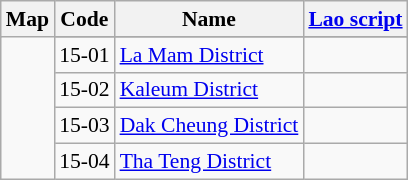<table class="wikitable"  style="font-size:90%;">
<tr>
<th>Map</th>
<th>Code</th>
<th>Name</th>
<th><a href='#'>Lao script</a></th>
</tr>
<tr>
<td rowspan=5></td>
</tr>
<tr>
<td>15-01</td>
<td><a href='#'>La Mam District</a></td>
<td></td>
</tr>
<tr>
<td>15-02</td>
<td><a href='#'>Kaleum District</a></td>
<td></td>
</tr>
<tr>
<td>15-03</td>
<td><a href='#'>Dak Cheung District</a></td>
<td></td>
</tr>
<tr>
<td>15-04</td>
<td><a href='#'>Tha Teng District</a></td>
<td></td>
</tr>
</table>
